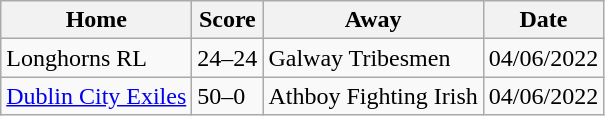<table class="wikitable">
<tr>
<th>Home</th>
<th>Score</th>
<th>Away</th>
<th>Date</th>
</tr>
<tr>
<td> Longhorns RL</td>
<td>24–24</td>
<td> Galway Tribesmen</td>
<td>04/06/2022</td>
</tr>
<tr>
<td> <a href='#'>Dublin City Exiles</a></td>
<td>50–0</td>
<td> Athboy Fighting Irish</td>
<td>04/06/2022</td>
</tr>
</table>
